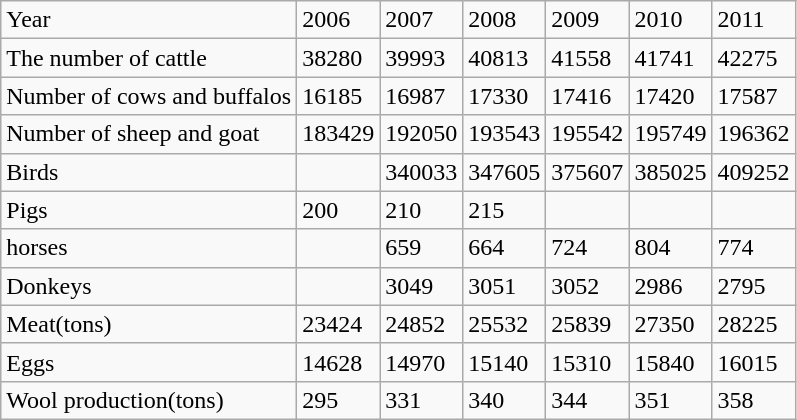<table class="wikitable">
<tr>
<td>Year</td>
<td>2006</td>
<td>2007</td>
<td>2008</td>
<td>2009</td>
<td>2010</td>
<td>2011</td>
</tr>
<tr>
<td>The number of cattle</td>
<td>38280</td>
<td>39993</td>
<td>40813</td>
<td>41558</td>
<td>41741</td>
<td>42275</td>
</tr>
<tr>
<td>Number of cows and buffalos</td>
<td>16185</td>
<td>16987</td>
<td>17330</td>
<td>17416</td>
<td>17420</td>
<td>17587</td>
</tr>
<tr>
<td>Number of sheep and goat</td>
<td>183429</td>
<td>192050</td>
<td>193543</td>
<td>195542</td>
<td>195749</td>
<td>196362</td>
</tr>
<tr>
<td>Birds</td>
<td></td>
<td>340033</td>
<td>347605</td>
<td>375607</td>
<td>385025</td>
<td>409252</td>
</tr>
<tr>
<td>Pigs</td>
<td>200</td>
<td>210</td>
<td>215</td>
<td></td>
<td></td>
<td></td>
</tr>
<tr>
<td>horses</td>
<td></td>
<td>659</td>
<td>664</td>
<td>724</td>
<td>804</td>
<td>774</td>
</tr>
<tr>
<td>Donkeys</td>
<td></td>
<td>3049</td>
<td>3051</td>
<td>3052</td>
<td>2986</td>
<td>2795</td>
</tr>
<tr>
<td>Meat(tons)</td>
<td>23424</td>
<td>24852</td>
<td>25532</td>
<td>25839</td>
<td>27350</td>
<td>28225</td>
</tr>
<tr>
<td>Eggs</td>
<td>14628</td>
<td>14970</td>
<td>15140</td>
<td>15310</td>
<td>15840</td>
<td>16015</td>
</tr>
<tr>
<td>Wool production(tons)</td>
<td>295</td>
<td>331</td>
<td>340</td>
<td>344</td>
<td>351</td>
<td>358</td>
</tr>
</table>
